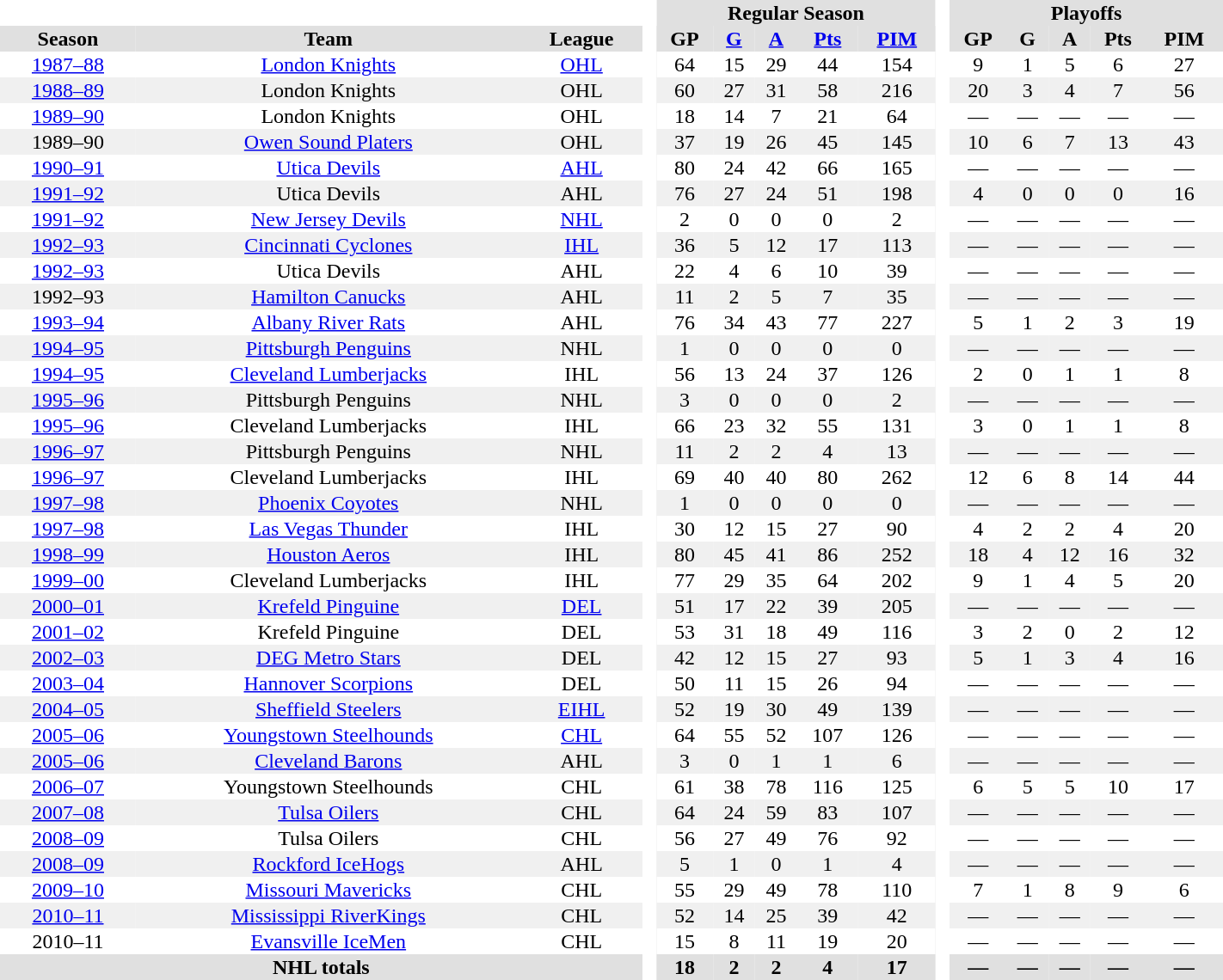<table border="0" cellpadding="1" cellspacing="0" style="text-align:center; width:75%">
<tr bgcolor="#e0e0e0">
<th colspan="3"  bgcolor="#ffffff"> </th>
<th rowspan="99" bgcolor="#ffffff"> </th>
<th colspan="5">Regular Season</th>
<th rowspan="99" bgcolor="#ffffff"> </th>
<th colspan="5">Playoffs</th>
</tr>
<tr bgcolor="#e0e0e0">
<th>Season</th>
<th>Team</th>
<th>League</th>
<th>GP</th>
<th><a href='#'>G</a></th>
<th><a href='#'>A</a></th>
<th><a href='#'>Pts</a></th>
<th><a href='#'>PIM</a></th>
<th>GP</th>
<th>G</th>
<th>A</th>
<th>Pts</th>
<th>PIM</th>
</tr>
<tr>
<td><a href='#'>1987–88</a></td>
<td><a href='#'>London Knights</a></td>
<td><a href='#'>OHL</a></td>
<td>64</td>
<td>15</td>
<td>29</td>
<td>44</td>
<td>154</td>
<td>9</td>
<td>1</td>
<td>5</td>
<td>6</td>
<td>27</td>
</tr>
<tr bgcolor="#f0f0f0">
<td><a href='#'>1988–89</a></td>
<td>London Knights</td>
<td>OHL</td>
<td>60</td>
<td>27</td>
<td>31</td>
<td>58</td>
<td>216</td>
<td>20</td>
<td>3</td>
<td>4</td>
<td>7</td>
<td>56</td>
</tr>
<tr>
<td><a href='#'>1989–90</a></td>
<td>London Knights</td>
<td>OHL</td>
<td>18</td>
<td>14</td>
<td>7</td>
<td>21</td>
<td>64</td>
<td>—</td>
<td>—</td>
<td>—</td>
<td>—</td>
<td>—</td>
</tr>
<tr bgcolor="#f0f0f0">
<td>1989–90</td>
<td><a href='#'>Owen Sound Platers</a></td>
<td>OHL</td>
<td>37</td>
<td>19</td>
<td>26</td>
<td>45</td>
<td>145</td>
<td>10</td>
<td>6</td>
<td>7</td>
<td>13</td>
<td>43</td>
</tr>
<tr>
<td><a href='#'>1990–91</a></td>
<td><a href='#'>Utica Devils</a></td>
<td><a href='#'>AHL</a></td>
<td>80</td>
<td>24</td>
<td>42</td>
<td>66</td>
<td>165</td>
<td>—</td>
<td>—</td>
<td>—</td>
<td>—</td>
<td>—</td>
</tr>
<tr bgcolor="#f0f0f0">
<td><a href='#'>1991–92</a></td>
<td>Utica Devils</td>
<td>AHL</td>
<td>76</td>
<td>27</td>
<td>24</td>
<td>51</td>
<td>198</td>
<td>4</td>
<td>0</td>
<td>0</td>
<td>0</td>
<td>16</td>
</tr>
<tr>
<td><a href='#'>1991–92</a></td>
<td><a href='#'>New Jersey Devils</a></td>
<td><a href='#'>NHL</a></td>
<td>2</td>
<td>0</td>
<td>0</td>
<td>0</td>
<td>2</td>
<td>—</td>
<td>—</td>
<td>—</td>
<td>—</td>
<td>—</td>
</tr>
<tr bgcolor="#f0f0f0">
<td><a href='#'>1992–93</a></td>
<td><a href='#'>Cincinnati Cyclones</a></td>
<td><a href='#'>IHL</a></td>
<td>36</td>
<td>5</td>
<td>12</td>
<td>17</td>
<td>113</td>
<td>—</td>
<td>—</td>
<td>—</td>
<td>—</td>
<td>—</td>
</tr>
<tr>
<td><a href='#'>1992–93</a></td>
<td>Utica Devils</td>
<td>AHL</td>
<td>22</td>
<td>4</td>
<td>6</td>
<td>10</td>
<td>39</td>
<td>—</td>
<td>—</td>
<td>—</td>
<td>—</td>
<td>—</td>
</tr>
<tr bgcolor="#f0f0f0">
<td>1992–93</td>
<td><a href='#'>Hamilton Canucks</a></td>
<td>AHL</td>
<td>11</td>
<td>2</td>
<td>5</td>
<td>7</td>
<td>35</td>
<td>—</td>
<td>—</td>
<td>—</td>
<td>—</td>
<td>—</td>
</tr>
<tr>
<td><a href='#'>1993–94</a></td>
<td><a href='#'>Albany River Rats</a></td>
<td>AHL</td>
<td>76</td>
<td>34</td>
<td>43</td>
<td>77</td>
<td>227</td>
<td>5</td>
<td>1</td>
<td>2</td>
<td>3</td>
<td>19</td>
</tr>
<tr bgcolor="#f0f0f0">
<td><a href='#'>1994–95</a></td>
<td><a href='#'>Pittsburgh Penguins</a></td>
<td>NHL</td>
<td>1</td>
<td>0</td>
<td>0</td>
<td>0</td>
<td>0</td>
<td>—</td>
<td>—</td>
<td>—</td>
<td>—</td>
<td>—</td>
</tr>
<tr>
<td><a href='#'>1994–95</a></td>
<td><a href='#'>Cleveland Lumberjacks</a></td>
<td>IHL</td>
<td>56</td>
<td>13</td>
<td>24</td>
<td>37</td>
<td>126</td>
<td>2</td>
<td>0</td>
<td>1</td>
<td>1</td>
<td>8</td>
</tr>
<tr bgcolor="#f0f0f0">
<td><a href='#'>1995–96</a></td>
<td>Pittsburgh Penguins</td>
<td>NHL</td>
<td>3</td>
<td>0</td>
<td>0</td>
<td>0</td>
<td>2</td>
<td>—</td>
<td>—</td>
<td>—</td>
<td>—</td>
<td>—</td>
</tr>
<tr>
<td><a href='#'>1995–96</a></td>
<td>Cleveland Lumberjacks</td>
<td>IHL</td>
<td>66</td>
<td>23</td>
<td>32</td>
<td>55</td>
<td>131</td>
<td>3</td>
<td>0</td>
<td>1</td>
<td>1</td>
<td>8</td>
</tr>
<tr bgcolor="#f0f0f0">
<td><a href='#'>1996–97</a></td>
<td>Pittsburgh Penguins</td>
<td>NHL</td>
<td>11</td>
<td>2</td>
<td>2</td>
<td>4</td>
<td>13</td>
<td>—</td>
<td>—</td>
<td>—</td>
<td>—</td>
<td>—</td>
</tr>
<tr>
<td><a href='#'>1996–97</a></td>
<td>Cleveland Lumberjacks</td>
<td>IHL</td>
<td>69</td>
<td>40</td>
<td>40</td>
<td>80</td>
<td>262</td>
<td>12</td>
<td>6</td>
<td>8</td>
<td>14</td>
<td>44</td>
</tr>
<tr bgcolor="#f0f0f0">
<td><a href='#'>1997–98</a></td>
<td><a href='#'>Phoenix Coyotes</a></td>
<td>NHL</td>
<td>1</td>
<td>0</td>
<td>0</td>
<td>0</td>
<td>0</td>
<td>—</td>
<td>—</td>
<td>—</td>
<td>—</td>
<td>—</td>
</tr>
<tr>
<td><a href='#'>1997–98</a></td>
<td><a href='#'>Las Vegas Thunder</a></td>
<td>IHL</td>
<td>30</td>
<td>12</td>
<td>15</td>
<td>27</td>
<td>90</td>
<td>4</td>
<td>2</td>
<td>2</td>
<td>4</td>
<td>20</td>
</tr>
<tr bgcolor="#f0f0f0">
<td><a href='#'>1998–99</a></td>
<td><a href='#'>Houston Aeros</a></td>
<td>IHL</td>
<td>80</td>
<td>45</td>
<td>41</td>
<td>86</td>
<td>252</td>
<td>18</td>
<td>4</td>
<td>12</td>
<td>16</td>
<td>32</td>
</tr>
<tr>
<td><a href='#'>1999–00</a></td>
<td>Cleveland Lumberjacks</td>
<td>IHL</td>
<td>77</td>
<td>29</td>
<td>35</td>
<td>64</td>
<td>202</td>
<td>9</td>
<td>1</td>
<td>4</td>
<td>5</td>
<td>20</td>
</tr>
<tr bgcolor="#f0f0f0">
<td><a href='#'>2000–01</a></td>
<td><a href='#'>Krefeld Pinguine</a></td>
<td><a href='#'>DEL</a></td>
<td>51</td>
<td>17</td>
<td>22</td>
<td>39</td>
<td>205</td>
<td>—</td>
<td>—</td>
<td>—</td>
<td>—</td>
<td>—</td>
</tr>
<tr>
<td><a href='#'>2001–02</a></td>
<td>Krefeld Pinguine</td>
<td>DEL</td>
<td>53</td>
<td>31</td>
<td>18</td>
<td>49</td>
<td>116</td>
<td>3</td>
<td>2</td>
<td>0</td>
<td>2</td>
<td>12</td>
</tr>
<tr bgcolor="#f0f0f0">
<td><a href='#'>2002–03</a></td>
<td><a href='#'>DEG Metro Stars</a></td>
<td>DEL</td>
<td>42</td>
<td>12</td>
<td>15</td>
<td>27</td>
<td>93</td>
<td>5</td>
<td>1</td>
<td>3</td>
<td>4</td>
<td>16</td>
</tr>
<tr>
<td><a href='#'>2003–04</a></td>
<td><a href='#'>Hannover Scorpions</a></td>
<td>DEL</td>
<td>50</td>
<td>11</td>
<td>15</td>
<td>26</td>
<td>94</td>
<td>—</td>
<td>—</td>
<td>—</td>
<td>—</td>
<td>—</td>
</tr>
<tr bgcolor="#f0f0f0">
<td><a href='#'>2004–05</a></td>
<td><a href='#'>Sheffield Steelers</a></td>
<td><a href='#'>EIHL</a></td>
<td>52</td>
<td>19</td>
<td>30</td>
<td>49</td>
<td>139</td>
<td>—</td>
<td>—</td>
<td>—</td>
<td>—</td>
<td>—</td>
</tr>
<tr>
<td><a href='#'>2005–06</a></td>
<td><a href='#'>Youngstown Steelhounds</a></td>
<td><a href='#'>CHL</a></td>
<td>64</td>
<td>55</td>
<td>52</td>
<td>107</td>
<td>126</td>
<td>—</td>
<td>—</td>
<td>—</td>
<td>—</td>
<td>—</td>
</tr>
<tr bgcolor="#f0f0f0">
<td><a href='#'>2005–06</a></td>
<td><a href='#'>Cleveland Barons</a></td>
<td>AHL</td>
<td>3</td>
<td>0</td>
<td>1</td>
<td>1</td>
<td>6</td>
<td>—</td>
<td>—</td>
<td>—</td>
<td>—</td>
<td>—</td>
</tr>
<tr>
<td><a href='#'>2006–07</a></td>
<td>Youngstown Steelhounds</td>
<td>CHL</td>
<td>61</td>
<td>38</td>
<td>78</td>
<td>116</td>
<td>125</td>
<td>6</td>
<td>5</td>
<td>5</td>
<td>10</td>
<td>17</td>
</tr>
<tr bgcolor="#f0f0f0">
<td><a href='#'>2007–08</a></td>
<td><a href='#'>Tulsa Oilers</a></td>
<td>CHL</td>
<td>64</td>
<td>24</td>
<td>59</td>
<td>83</td>
<td>107</td>
<td>—</td>
<td>—</td>
<td>—</td>
<td>—</td>
<td>—</td>
</tr>
<tr>
<td><a href='#'>2008–09</a></td>
<td>Tulsa Oilers</td>
<td>CHL</td>
<td>56</td>
<td>27</td>
<td>49</td>
<td>76</td>
<td>92</td>
<td>—</td>
<td>—</td>
<td>—</td>
<td>—</td>
<td>—</td>
</tr>
<tr bgcolor="#f0f0f0">
<td><a href='#'>2008–09</a></td>
<td><a href='#'>Rockford IceHogs</a></td>
<td>AHL</td>
<td>5</td>
<td>1</td>
<td>0</td>
<td>1</td>
<td>4</td>
<td>—</td>
<td>—</td>
<td>—</td>
<td>—</td>
<td>—</td>
</tr>
<tr>
<td><a href='#'>2009–10</a></td>
<td><a href='#'>Missouri Mavericks</a></td>
<td>CHL</td>
<td>55</td>
<td>29</td>
<td>49</td>
<td>78</td>
<td>110</td>
<td>7</td>
<td>1</td>
<td>8</td>
<td>9</td>
<td>6</td>
</tr>
<tr bgcolor="#f0f0f0">
<td><a href='#'>2010–11</a></td>
<td><a href='#'>Mississippi RiverKings</a></td>
<td>CHL</td>
<td>52</td>
<td>14</td>
<td>25</td>
<td>39</td>
<td>42</td>
<td>—</td>
<td>—</td>
<td>—</td>
<td>—</td>
<td>—</td>
</tr>
<tr>
<td>2010–11</td>
<td><a href='#'>Evansville IceMen</a></td>
<td>CHL</td>
<td>15</td>
<td>8</td>
<td>11</td>
<td>19</td>
<td>20</td>
<td>—</td>
<td>—</td>
<td>—</td>
<td>—</td>
<td>—</td>
</tr>
<tr bgcolor="#e0e0e0">
<th colspan="3">NHL totals</th>
<th>18</th>
<th>2</th>
<th>2</th>
<th>4</th>
<th>17</th>
<th>—</th>
<th>—</th>
<th>—</th>
<th>—</th>
<th>—</th>
</tr>
</table>
